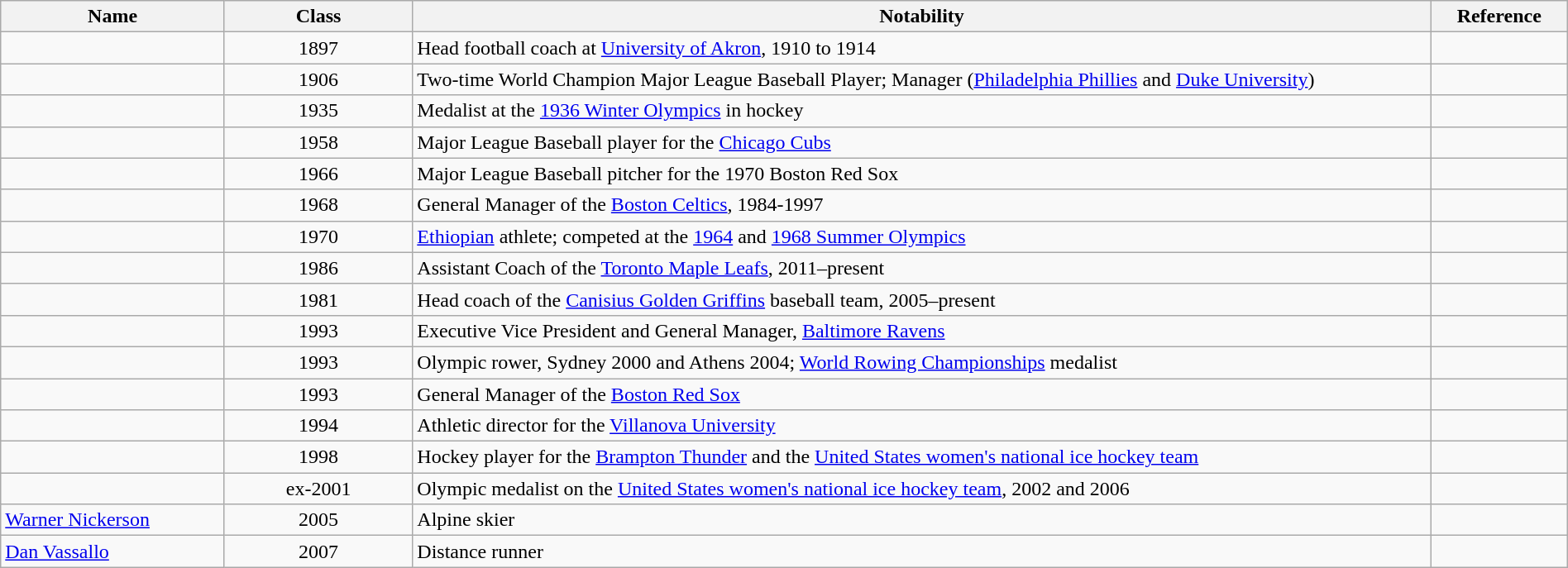<table class="wikitable sortable" style="width:100%">
<tr>
<th width="*">Name</th>
<th width="12%">Class</th>
<th width="65%" class="unsortable">Notability</th>
<th width="*" class="unsortable">Reference</th>
</tr>
<tr>
<td></td>
<td align="center">1897</td>
<td>Head football coach at <a href='#'>University of Akron</a>, 1910 to 1914</td>
<td align="center"></td>
</tr>
<tr>
<td></td>
<td align="center">1906</td>
<td>Two-time World Champion Major League Baseball Player; Manager (<a href='#'>Philadelphia Phillies</a> and <a href='#'>Duke University</a>)</td>
<td align="center"></td>
</tr>
<tr>
<td></td>
<td align="center">1935</td>
<td>Medalist at the <a href='#'>1936 Winter Olympics</a> in hockey</td>
<td align="center"></td>
</tr>
<tr>
<td></td>
<td align="center">1958</td>
<td>Major League Baseball player for the <a href='#'>Chicago Cubs</a></td>
<td align="center"></td>
</tr>
<tr>
<td></td>
<td align="center">1966</td>
<td>Major League Baseball pitcher for the 1970 Boston Red Sox</td>
<td align="center"></td>
</tr>
<tr>
<td></td>
<td align="center">1968</td>
<td>General Manager of the <a href='#'>Boston Celtics</a>, 1984-1997</td>
<td align="center"></td>
</tr>
<tr>
<td></td>
<td align="center">1970</td>
<td><a href='#'>Ethiopian</a> athlete; competed at the <a href='#'>1964</a> and <a href='#'>1968 Summer Olympics</a></td>
<td align="center"></td>
</tr>
<tr>
<td></td>
<td align="center">1986</td>
<td>Assistant Coach of the <a href='#'>Toronto Maple Leafs</a>, 2011–present</td>
<td align="center"></td>
</tr>
<tr>
<td></td>
<td align="center">1981</td>
<td>Head coach of the <a href='#'>Canisius Golden Griffins</a> baseball team, 2005–present</td>
<td align="center"></td>
</tr>
<tr>
<td></td>
<td align="center">1993</td>
<td>Executive Vice President and General Manager, <a href='#'>Baltimore Ravens</a></td>
<td align="center"></td>
</tr>
<tr>
<td></td>
<td align="center">1993</td>
<td>Olympic rower, Sydney 2000 and Athens 2004; <a href='#'>World Rowing Championships</a> medalist</td>
<td align="center"></td>
</tr>
<tr>
<td></td>
<td align="center">1993</td>
<td>General Manager of the <a href='#'>Boston Red Sox</a></td>
<td align="center"></td>
</tr>
<tr>
<td></td>
<td align="center">1994</td>
<td>Athletic director for the <a href='#'>Villanova University</a></td>
<td align="center"></td>
</tr>
<tr>
<td></td>
<td align="center">1998</td>
<td>Hockey player for the <a href='#'>Brampton Thunder</a> and the <a href='#'>United States women's national ice hockey team</a></td>
<td align="center"></td>
</tr>
<tr>
<td></td>
<td align="center">ex-2001</td>
<td>Olympic medalist on the <a href='#'>United States women's national ice hockey team</a>, 2002 and 2006</td>
<td align="center"></td>
</tr>
<tr>
<td><a href='#'>Warner Nickerson</a></td>
<td align="center">2005</td>
<td>Alpine skier</td>
<td align="center"></td>
</tr>
<tr>
<td><a href='#'>Dan Vassallo</a></td>
<td align="center">2007</td>
<td>Distance runner</td>
<td align="center"></td>
</tr>
</table>
